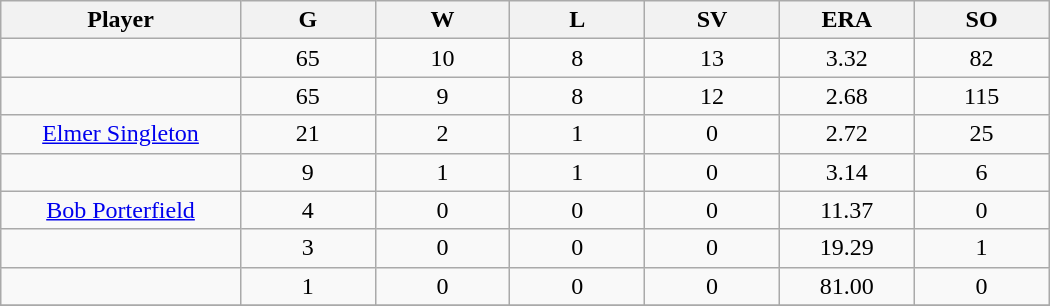<table class="wikitable sortable">
<tr>
<th bgcolor="#DDDDFF" width="16%">Player</th>
<th bgcolor="#DDDDFF" width="9%">G</th>
<th bgcolor="#DDDDFF" width="9%">W</th>
<th bgcolor="#DDDDFF" width="9%">L</th>
<th bgcolor="#DDDDFF" width="9%">SV</th>
<th bgcolor="#DDDDFF" width="9%">ERA</th>
<th bgcolor="#DDDDFF" width="9%">SO</th>
</tr>
<tr align="center">
<td></td>
<td>65</td>
<td>10</td>
<td>8</td>
<td>13</td>
<td>3.32</td>
<td>82</td>
</tr>
<tr align="center">
<td></td>
<td>65</td>
<td>9</td>
<td>8</td>
<td>12</td>
<td>2.68</td>
<td>115</td>
</tr>
<tr align="center">
<td><a href='#'>Elmer Singleton</a></td>
<td>21</td>
<td>2</td>
<td>1</td>
<td>0</td>
<td>2.72</td>
<td>25</td>
</tr>
<tr align=center>
<td></td>
<td>9</td>
<td>1</td>
<td>1</td>
<td>0</td>
<td>3.14</td>
<td>6</td>
</tr>
<tr align="center">
<td><a href='#'>Bob Porterfield</a></td>
<td>4</td>
<td>0</td>
<td>0</td>
<td>0</td>
<td>11.37</td>
<td>0</td>
</tr>
<tr align=center>
<td></td>
<td>3</td>
<td>0</td>
<td>0</td>
<td>0</td>
<td>19.29</td>
<td>1</td>
</tr>
<tr align="center">
<td></td>
<td>1</td>
<td>0</td>
<td>0</td>
<td>0</td>
<td>81.00</td>
<td>0</td>
</tr>
<tr align="center">
</tr>
</table>
